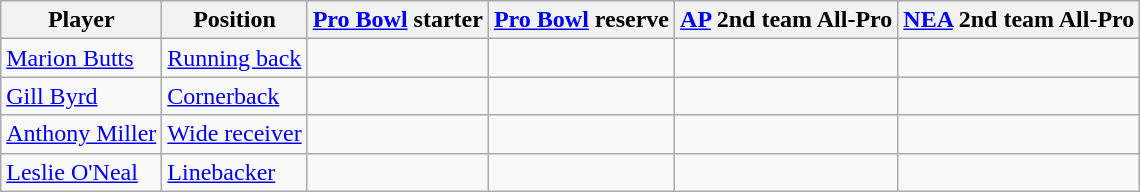<table class="wikitable">
<tr>
<th>Player</th>
<th>Position</th>
<th><a href='#'>Pro Bowl</a> starter</th>
<th><a href='#'>Pro Bowl</a> reserve</th>
<th><a href='#'>AP</a> 2nd team All-Pro</th>
<th><a href='#'>NEA</a> 2nd team All-Pro</th>
</tr>
<tr>
<td><a href='#'>Marion Butts</a></td>
<td><a href='#'>Running back</a></td>
<td></td>
<td></td>
<td></td>
<td></td>
</tr>
<tr>
<td><a href='#'>Gill Byrd</a></td>
<td><a href='#'>Cornerback</a></td>
<td></td>
<td></td>
<td></td>
<td></td>
</tr>
<tr>
<td><a href='#'>Anthony Miller</a></td>
<td><a href='#'>Wide receiver</a></td>
<td></td>
<td></td>
<td></td>
<td></td>
</tr>
<tr>
<td><a href='#'>Leslie O'Neal</a></td>
<td><a href='#'>Linebacker</a></td>
<td></td>
<td></td>
<td></td>
<td></td>
</tr>
</table>
